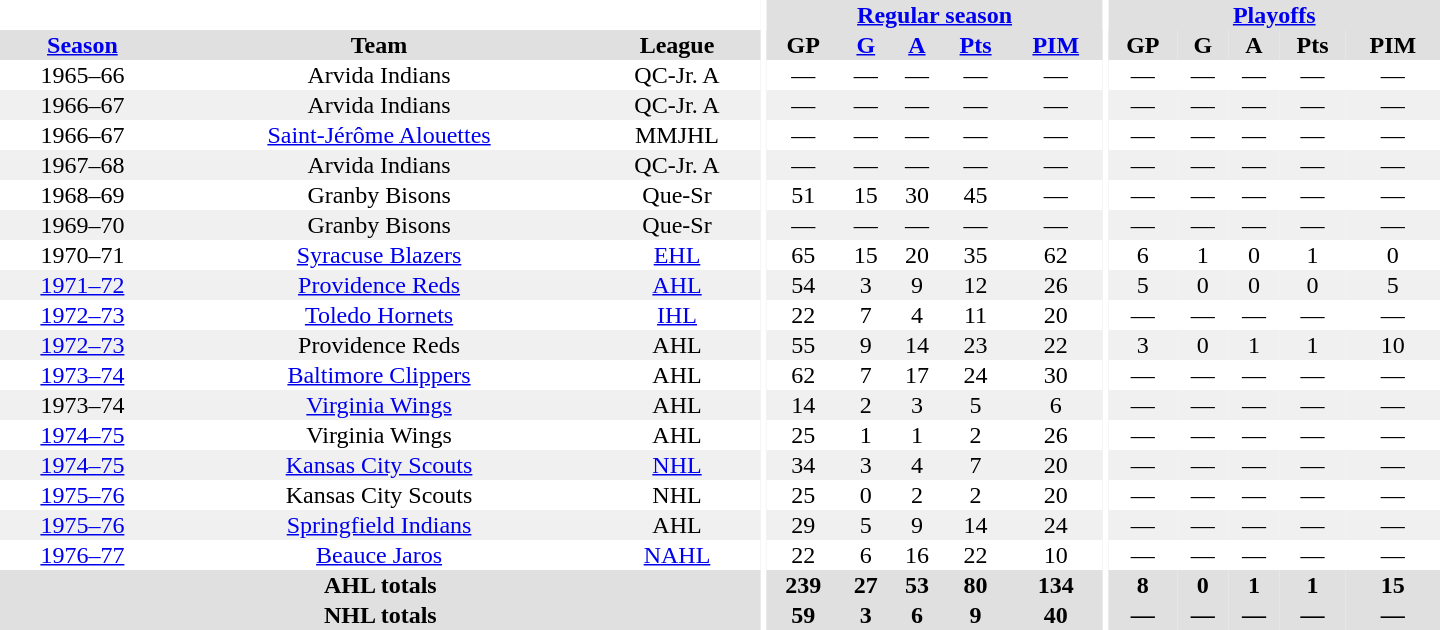<table border="0" cellpadding="1" cellspacing="0" style="text-align:center; width:60em">
<tr bgcolor="#e0e0e0">
<th colspan="3" bgcolor="#ffffff"></th>
<th rowspan="100" bgcolor="#ffffff"></th>
<th colspan="5"><a href='#'>Regular season</a></th>
<th rowspan="100" bgcolor="#ffffff"></th>
<th colspan="5"><a href='#'>Playoffs</a></th>
</tr>
<tr bgcolor="#e0e0e0">
<th><a href='#'>Season</a></th>
<th>Team</th>
<th>League</th>
<th>GP</th>
<th><a href='#'>G</a></th>
<th><a href='#'>A</a></th>
<th><a href='#'>Pts</a></th>
<th><a href='#'>PIM</a></th>
<th>GP</th>
<th>G</th>
<th>A</th>
<th>Pts</th>
<th>PIM</th>
</tr>
<tr>
<td>1965–66</td>
<td>Arvida Indians</td>
<td>QC-Jr. A</td>
<td>—</td>
<td>—</td>
<td>—</td>
<td>—</td>
<td>—</td>
<td>—</td>
<td>—</td>
<td>—</td>
<td>—</td>
<td>—</td>
</tr>
<tr bgcolor="#f0f0f0">
<td>1966–67</td>
<td>Arvida Indians</td>
<td>QC-Jr. A</td>
<td>—</td>
<td>—</td>
<td>—</td>
<td>—</td>
<td>—</td>
<td>—</td>
<td>—</td>
<td>—</td>
<td>—</td>
<td>—</td>
</tr>
<tr>
<td>1966–67</td>
<td><a href='#'>Saint-Jérôme Alouettes</a></td>
<td>MMJHL</td>
<td>—</td>
<td>—</td>
<td>—</td>
<td>—</td>
<td>—</td>
<td>—</td>
<td>—</td>
<td>—</td>
<td>—</td>
<td>—</td>
</tr>
<tr bgcolor="#f0f0f0">
<td>1967–68</td>
<td>Arvida Indians</td>
<td>QC-Jr. A</td>
<td>—</td>
<td>—</td>
<td>—</td>
<td>—</td>
<td>—</td>
<td>—</td>
<td>—</td>
<td>—</td>
<td>—</td>
<td>—</td>
</tr>
<tr>
<td>1968–69</td>
<td>Granby Bisons</td>
<td>Que-Sr</td>
<td>51</td>
<td>15</td>
<td>30</td>
<td>45</td>
<td>—</td>
<td>—</td>
<td>—</td>
<td>—</td>
<td>—</td>
<td>—</td>
</tr>
<tr bgcolor="#f0f0f0">
<td>1969–70</td>
<td>Granby Bisons</td>
<td>Que-Sr</td>
<td>—</td>
<td>—</td>
<td>—</td>
<td>—</td>
<td>—</td>
<td>—</td>
<td>—</td>
<td>—</td>
<td>—</td>
<td>—</td>
</tr>
<tr>
<td>1970–71</td>
<td><a href='#'>Syracuse Blazers</a></td>
<td><a href='#'>EHL</a></td>
<td>65</td>
<td>15</td>
<td>20</td>
<td>35</td>
<td>62</td>
<td>6</td>
<td>1</td>
<td>0</td>
<td>1</td>
<td>0</td>
</tr>
<tr bgcolor="#f0f0f0">
<td><a href='#'>1971–72</a></td>
<td><a href='#'>Providence Reds</a></td>
<td><a href='#'>AHL</a></td>
<td>54</td>
<td>3</td>
<td>9</td>
<td>12</td>
<td>26</td>
<td>5</td>
<td>0</td>
<td>0</td>
<td>0</td>
<td>5</td>
</tr>
<tr>
<td><a href='#'>1972–73</a></td>
<td><a href='#'>Toledo Hornets</a></td>
<td><a href='#'>IHL</a></td>
<td>22</td>
<td>7</td>
<td>4</td>
<td>11</td>
<td>20</td>
<td>—</td>
<td>—</td>
<td>—</td>
<td>—</td>
<td>—</td>
</tr>
<tr bgcolor="#f0f0f0">
<td><a href='#'>1972–73</a></td>
<td>Providence Reds</td>
<td>AHL</td>
<td>55</td>
<td>9</td>
<td>14</td>
<td>23</td>
<td>22</td>
<td>3</td>
<td>0</td>
<td>1</td>
<td>1</td>
<td>10</td>
</tr>
<tr>
<td><a href='#'>1973–74</a></td>
<td><a href='#'>Baltimore Clippers</a></td>
<td>AHL</td>
<td>62</td>
<td>7</td>
<td>17</td>
<td>24</td>
<td>30</td>
<td>—</td>
<td>—</td>
<td>—</td>
<td>—</td>
<td>—</td>
</tr>
<tr bgcolor="#f0f0f0">
<td>1973–74</td>
<td><a href='#'>Virginia Wings</a></td>
<td>AHL</td>
<td>14</td>
<td>2</td>
<td>3</td>
<td>5</td>
<td>6</td>
<td>—</td>
<td>—</td>
<td>—</td>
<td>—</td>
<td>—</td>
</tr>
<tr>
<td><a href='#'>1974–75</a></td>
<td>Virginia Wings</td>
<td>AHL</td>
<td>25</td>
<td>1</td>
<td>1</td>
<td>2</td>
<td>26</td>
<td>—</td>
<td>—</td>
<td>—</td>
<td>—</td>
<td>—</td>
</tr>
<tr bgcolor="#f0f0f0">
<td><a href='#'>1974–75</a></td>
<td><a href='#'>Kansas City Scouts</a></td>
<td><a href='#'>NHL</a></td>
<td>34</td>
<td>3</td>
<td>4</td>
<td>7</td>
<td>20</td>
<td>—</td>
<td>—</td>
<td>—</td>
<td>—</td>
<td>—</td>
</tr>
<tr>
<td><a href='#'>1975–76</a></td>
<td>Kansas City Scouts</td>
<td>NHL</td>
<td>25</td>
<td>0</td>
<td>2</td>
<td>2</td>
<td>20</td>
<td>—</td>
<td>—</td>
<td>—</td>
<td>—</td>
<td>—</td>
</tr>
<tr bgcolor="#f0f0f0">
<td><a href='#'>1975–76</a></td>
<td><a href='#'>Springfield Indians</a></td>
<td>AHL</td>
<td>29</td>
<td>5</td>
<td>9</td>
<td>14</td>
<td>24</td>
<td>—</td>
<td>—</td>
<td>—</td>
<td>—</td>
<td>—</td>
</tr>
<tr>
<td><a href='#'>1976–77</a></td>
<td><a href='#'>Beauce Jaros</a></td>
<td><a href='#'>NAHL</a></td>
<td>22</td>
<td>6</td>
<td>16</td>
<td>22</td>
<td>10</td>
<td>—</td>
<td>—</td>
<td>—</td>
<td>—</td>
<td>—</td>
</tr>
<tr bgcolor="#e0e0e0">
<th colspan="3">AHL totals</th>
<th>239</th>
<th>27</th>
<th>53</th>
<th>80</th>
<th>134</th>
<th>8</th>
<th>0</th>
<th>1</th>
<th>1</th>
<th>15</th>
</tr>
<tr bgcolor="#e0e0e0">
<th colspan="3">NHL totals</th>
<th>59</th>
<th>3</th>
<th>6</th>
<th>9</th>
<th>40</th>
<th>—</th>
<th>—</th>
<th>—</th>
<th>—</th>
<th>—</th>
</tr>
</table>
